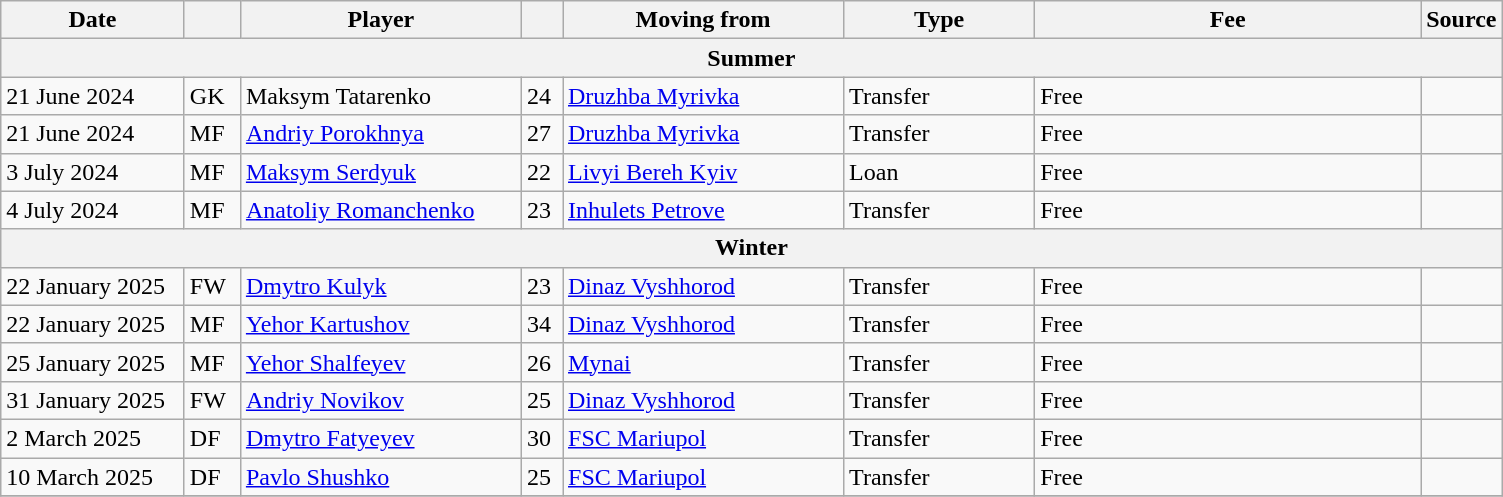<table class="wikitable sortable" Artem Padun>
<tr>
<th style="width:115px;">Date</th>
<th style="width:30px;"></th>
<th style="width:180px;">Player</th>
<th style="width:20px;"></th>
<th style="width:180px;">Moving from</th>
<th style="width:120px;" class="unsortable">Type</th>
<th style="width:250px;" class="unsortable">Fee</th>
<th style="width:20px;">Source</th>
</tr>
<tr>
<th colspan="8">Summer</th>
</tr>
<tr>
<td>21 June 2024</td>
<td>GK</td>
<td> Maksym Tatarenko</td>
<td>24</td>
<td> <a href='#'>Druzhba Myrivka</a></td>
<td>Transfer</td>
<td>Free</td>
<td></td>
</tr>
<tr>
<td>21 June 2024</td>
<td>MF</td>
<td> <a href='#'>Andriy Porokhnya</a></td>
<td>27</td>
<td> <a href='#'>Druzhba Myrivka</a></td>
<td>Transfer</td>
<td>Free</td>
<td></td>
</tr>
<tr>
<td>3 July 2024</td>
<td>MF</td>
<td> <a href='#'>Maksym Serdyuk</a></td>
<td>22</td>
<td> <a href='#'>Livyi Bereh Kyiv</a></td>
<td>Loan</td>
<td>Free</td>
<td></td>
</tr>
<tr>
<td>4 July 2024</td>
<td>MF</td>
<td> <a href='#'>Anatoliy Romanchenko</a></td>
<td>23</td>
<td> <a href='#'>Inhulets Petrove</a></td>
<td>Transfer</td>
<td>Free</td>
<td></td>
</tr>
<tr>
<th colspan=8>Winter</th>
</tr>
<tr>
<td>22 January 2025</td>
<td>FW</td>
<td> <a href='#'>Dmytro Kulyk</a></td>
<td>23</td>
<td> <a href='#'>Dinaz Vyshhorod</a></td>
<td>Transfer</td>
<td>Free</td>
<td></td>
</tr>
<tr>
<td>22 January 2025</td>
<td>MF</td>
<td> <a href='#'>Yehor Kartushov</a></td>
<td>34</td>
<td> <a href='#'>Dinaz Vyshhorod</a></td>
<td>Transfer</td>
<td>Free</td>
<td></td>
</tr>
<tr>
<td>25 January 2025</td>
<td>MF</td>
<td> <a href='#'>Yehor Shalfeyev</a></td>
<td>26</td>
<td> <a href='#'>Mynai</a></td>
<td>Transfer</td>
<td>Free</td>
<td></td>
</tr>
<tr>
<td>31 January 2025</td>
<td>FW</td>
<td> <a href='#'>Andriy Novikov</a></td>
<td>25</td>
<td> <a href='#'>Dinaz Vyshhorod</a></td>
<td>Transfer</td>
<td>Free</td>
<td></td>
</tr>
<tr>
<td>2 March 2025</td>
<td>DF</td>
<td> <a href='#'>Dmytro Fatyeyev</a></td>
<td>30</td>
<td> <a href='#'>FSC Mariupol</a></td>
<td>Transfer</td>
<td>Free</td>
<td></td>
</tr>
<tr>
<td>10 March 2025</td>
<td>DF</td>
<td> <a href='#'>Pavlo Shushko</a></td>
<td>25</td>
<td> <a href='#'>FSC Mariupol</a></td>
<td>Transfer</td>
<td>Free</td>
<td></td>
</tr>
<tr>
</tr>
</table>
